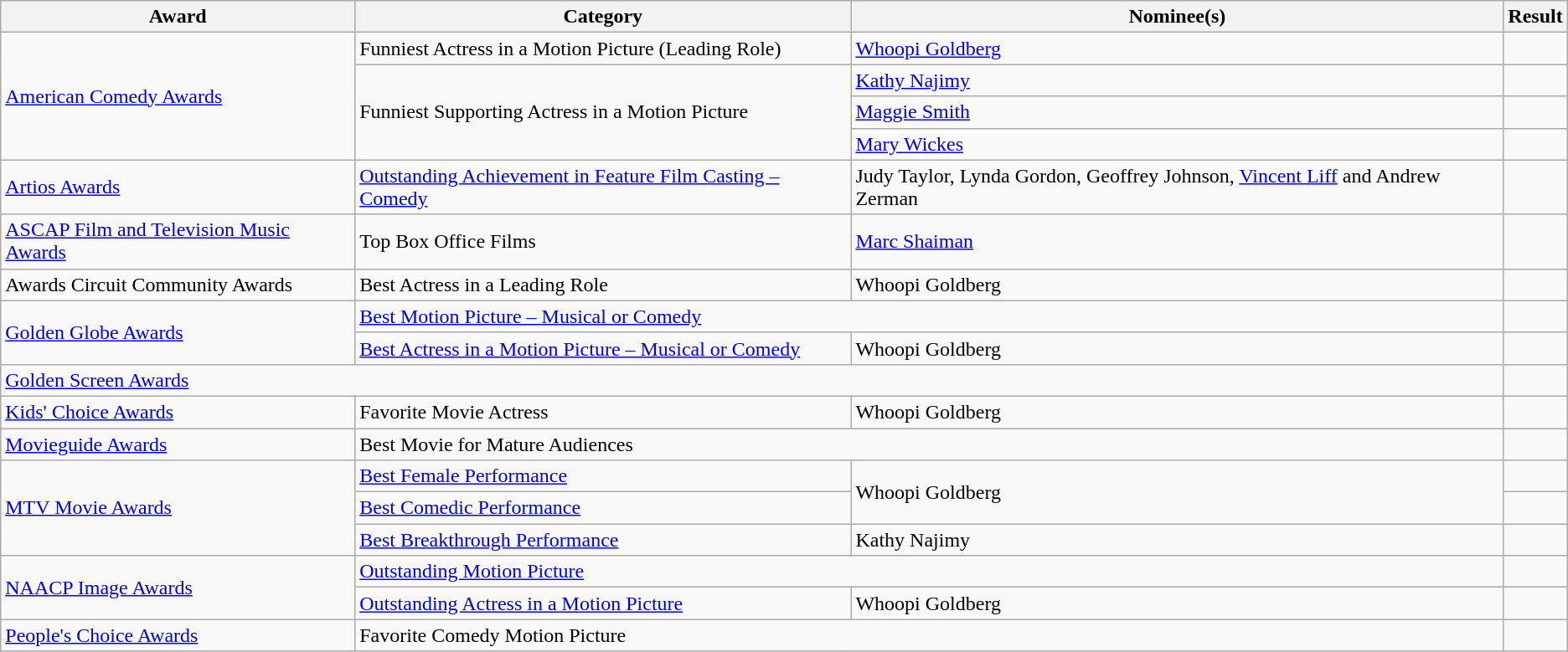<table class="wikitable plainrowheaders">
<tr>
<th>Award</th>
<th>Category</th>
<th>Nominee(s)</th>
<th>Result</th>
</tr>
<tr>
<td rowspan="4"><a href='#'>American Comedy Awards</a></td>
<td>Funniest Actress in a Motion Picture (Leading Role)</td>
<td><a href='#'>Whoopi Goldberg</a></td>
<td></td>
</tr>
<tr>
<td rowspan="3">Funniest Supporting Actress in a Motion Picture</td>
<td><a href='#'>Kathy Najimy</a></td>
<td></td>
</tr>
<tr>
<td><a href='#'>Maggie Smith</a></td>
<td></td>
</tr>
<tr>
<td><a href='#'>Mary Wickes</a></td>
<td></td>
</tr>
<tr>
<td><a href='#'>Artios Awards</a></td>
<td><a href='#'>Outstanding Achievement in Feature Film Casting – Comedy</a></td>
<td>Judy Taylor, Lynda Gordon, Geoffrey Johnson, <a href='#'>Vincent Liff</a> and Andrew Zerman</td>
<td></td>
</tr>
<tr>
<td><a href='#'>ASCAP Film and Television Music Awards</a></td>
<td>Top Box Office Films</td>
<td><a href='#'>Marc Shaiman</a></td>
<td></td>
</tr>
<tr>
<td>Awards Circuit Community Awards</td>
<td>Best Actress in a Leading Role</td>
<td>Whoopi Goldberg</td>
<td></td>
</tr>
<tr>
<td rowspan="2"><a href='#'>Golden Globe Awards</a></td>
<td colspan="2"><a href='#'>Best Motion Picture – Musical or Comedy</a></td>
<td></td>
</tr>
<tr>
<td><a href='#'>Best Actress in a Motion Picture – Musical or Comedy</a></td>
<td>Whoopi Goldberg</td>
<td></td>
</tr>
<tr>
<td colspan="3"><a href='#'>Golden Screen Awards</a></td>
<td></td>
</tr>
<tr>
<td><a href='#'>Kids' Choice Awards</a></td>
<td>Favorite Movie Actress</td>
<td>Whoopi Goldberg</td>
<td></td>
</tr>
<tr>
<td><a href='#'>Movieguide Awards</a></td>
<td colspan="2">Best Movie for Mature Audiences</td>
<td></td>
</tr>
<tr>
<td rowspan="3"><a href='#'>MTV Movie Awards</a></td>
<td><a href='#'>Best Female Performance</a></td>
<td rowspan="2">Whoopi Goldberg</td>
<td></td>
</tr>
<tr>
<td><a href='#'>Best Comedic Performance</a></td>
<td></td>
</tr>
<tr>
<td><a href='#'>Best Breakthrough Performance</a></td>
<td>Kathy Najimy</td>
<td></td>
</tr>
<tr>
<td rowspan="2"><a href='#'>NAACP Image Awards</a></td>
<td colspan="2"><a href='#'>Outstanding Motion Picture</a></td>
<td></td>
</tr>
<tr>
<td><a href='#'>Outstanding Actress in a Motion Picture</a></td>
<td>Whoopi Goldberg</td>
<td></td>
</tr>
<tr>
<td><a href='#'>People's Choice Awards</a></td>
<td colspan="2">Favorite Comedy Motion Picture</td>
<td></td>
</tr>
</table>
